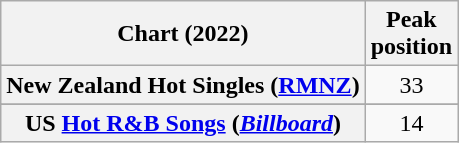<table class="wikitable sortable plainrowheaders" style="text-align:center">
<tr>
<th scope="col">Chart (2022)</th>
<th scope="col">Peak<br>position</th>
</tr>
<tr>
<th scope="row">New Zealand Hot Singles (<a href='#'>RMNZ</a>)</th>
<td>33</td>
</tr>
<tr>
</tr>
<tr>
</tr>
<tr>
<th scope="row">US <a href='#'>Hot R&B Songs</a> (<em><a href='#'>Billboard</a></em>)</th>
<td>14</td>
</tr>
</table>
